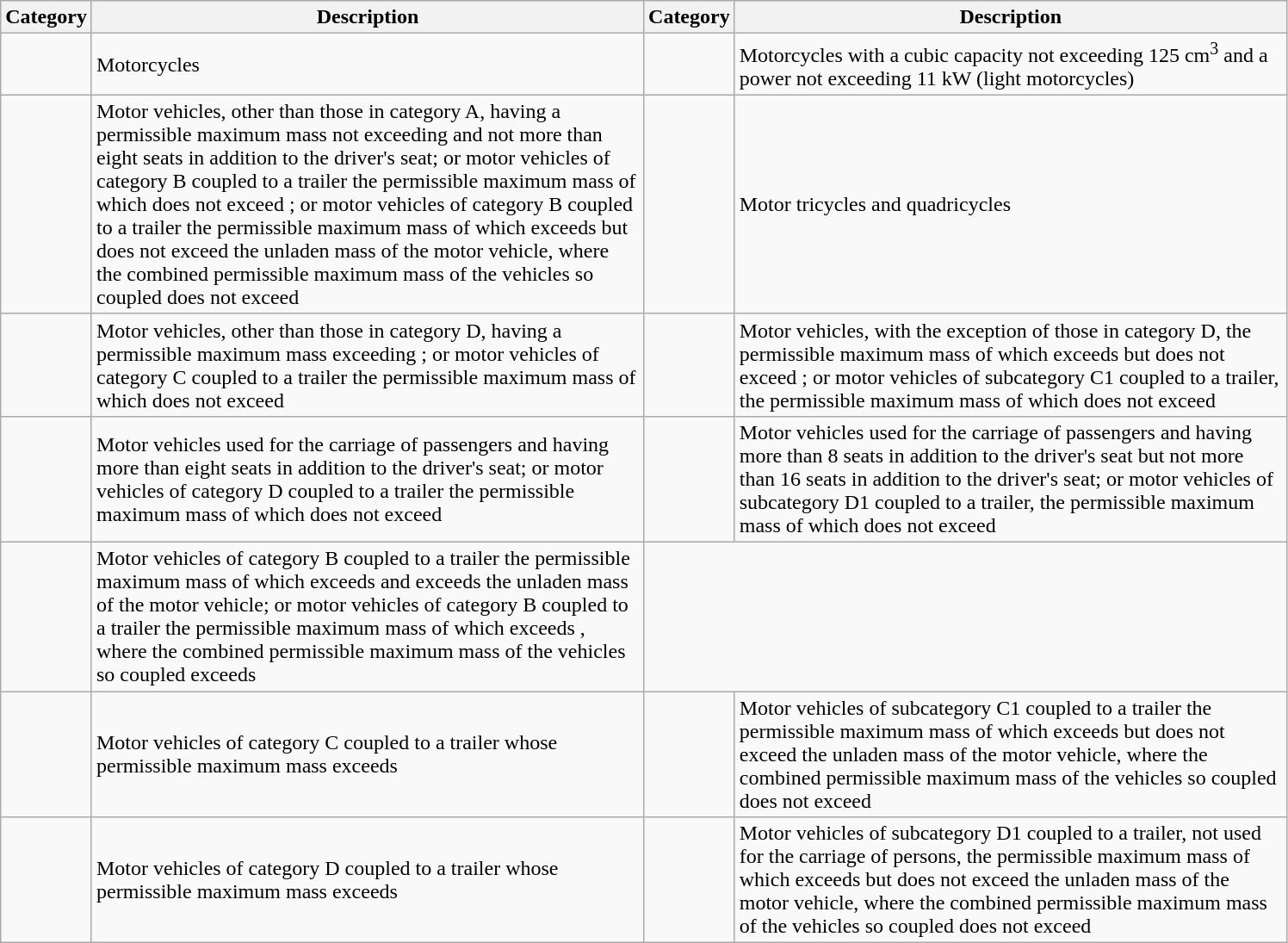<table class=wikitable>
<tr>
<th>Category</th>
<th width=420>Description</th>
<th>Category</th>
<th width=420>Description</th>
</tr>
<tr>
<td></td>
<td>Motorcycles</td>
<td></td>
<td>Motorcycles with a cubic capacity not exceeding 125 cm<sup>3</sup> and a power not exceeding 11 kW (light motorcycles)</td>
</tr>
<tr>
<td></td>
<td>Motor vehicles, other than those in category A, having a permissible maximum mass not exceeding  and not more than eight seats in addition to the driver's seat; or motor vehicles of category В coupled to a trailer the permissible maximum mass of which does not exceed ; or motor vehicles of category В coupled to a trailer the permissible maximum mass of which exceeds  but does not exceed the unladen mass of the motor vehicle, where the combined permissible maximum mass of the vehicles so coupled does not exceed </td>
<td></td>
<td>Motor tricycles and quadricycles</td>
</tr>
<tr>
<td></td>
<td>Motor vehicles, other than those in category D, having a permissible maximum mass exceeding ; or motor vehicles of category С coupled to a trailer the permissible maximum mass of which does not exceed </td>
<td></td>
<td>Motor vehicles, with the exception of those in category D, the permissible maximum mass of which exceeds  but does not exceed ; or motor vehicles of subcategory C1 coupled to a trailer, the permissible maximum mass of which does not exceed </td>
</tr>
<tr>
<td></td>
<td>Motor vehicles used for the carriage of passengers and having more than eight seats in addition to the driver's seat; or motor vehicles of category D coupled to a trailer the permissible maximum mass of which does not exceed </td>
<td></td>
<td>Motor vehicles used for the carriage of passengers and having more than 8 seats in addition to the driver's seat but not more than 16 seats in addition to the driver's seat; or motor vehicles of subcategory D1 coupled to a trailer, the permissible maximum mass of which does not exceed </td>
</tr>
<tr>
<td></td>
<td>Motor vehicles of category В coupled to a trailer the permissible maximum mass of which exceeds  and exceeds the unladen mass of the motor vehicle; or motor vehicles of category В coupled to a trailer the permissible maximum mass of which exceeds , where the combined permissible maximum mass of the vehicles so coupled exceeds </td>
</tr>
<tr>
<td></td>
<td>Motor vehicles of category С coupled to a trailer whose permissible maximum mass exceeds </td>
<td></td>
<td>Motor vehicles of subcategory C1 coupled to a trailer the permissible maximum mass of which exceeds  but does not exceed the unladen mass of the motor vehicle, where the combined permissible maximum mass of the vehicles so coupled does not exceed </td>
</tr>
<tr>
<td></td>
<td>Motor vehicles of category D coupled to a trailer whose permissible maximum mass exceeds </td>
<td></td>
<td>Motor vehicles of subcategory D1 coupled to a trailer, not used for the carriage of persons, the permissible maximum mass of which exceeds  but does not exceed the unladen mass of the motor vehicle, where the combined permissible maximum mass of the vehicles so coupled does not exceed </td>
</tr>
</table>
